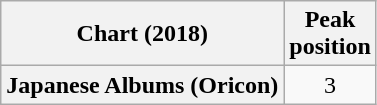<table class="wikitable sortable plainrowheaders" style="text-align:center">
<tr>
<th scope="col">Chart (2018)</th>
<th scope="col">Peak<br>position</th>
</tr>
<tr>
<th scope="row">Japanese Albums (Oricon)</th>
<td>3</td>
</tr>
</table>
